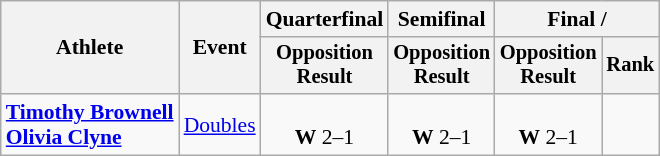<table class=wikitable style=font-size:90%>
<tr>
<th rowspan=2>Athlete</th>
<th rowspan=2>Event</th>
<th>Quarterfinal</th>
<th>Semifinal</th>
<th colspan=2>Final / </th>
</tr>
<tr style=font-size:95%>
<th>Opposition<br>Result</th>
<th>Opposition<br>Result</th>
<th>Opposition<br>Result</th>
<th>Rank</th>
</tr>
<tr align=center>
<td align=left><strong><a href='#'>Timothy Brownell</a><br><a href='#'>Olivia Clyne</a></strong></td>
<td align=left><a href='#'>Doubles</a></td>
<td><br><strong>W</strong> 2–1</td>
<td><br><strong>W</strong> 2–1</td>
<td><br><strong>W</strong> 2–1</td>
<td></td>
</tr>
</table>
